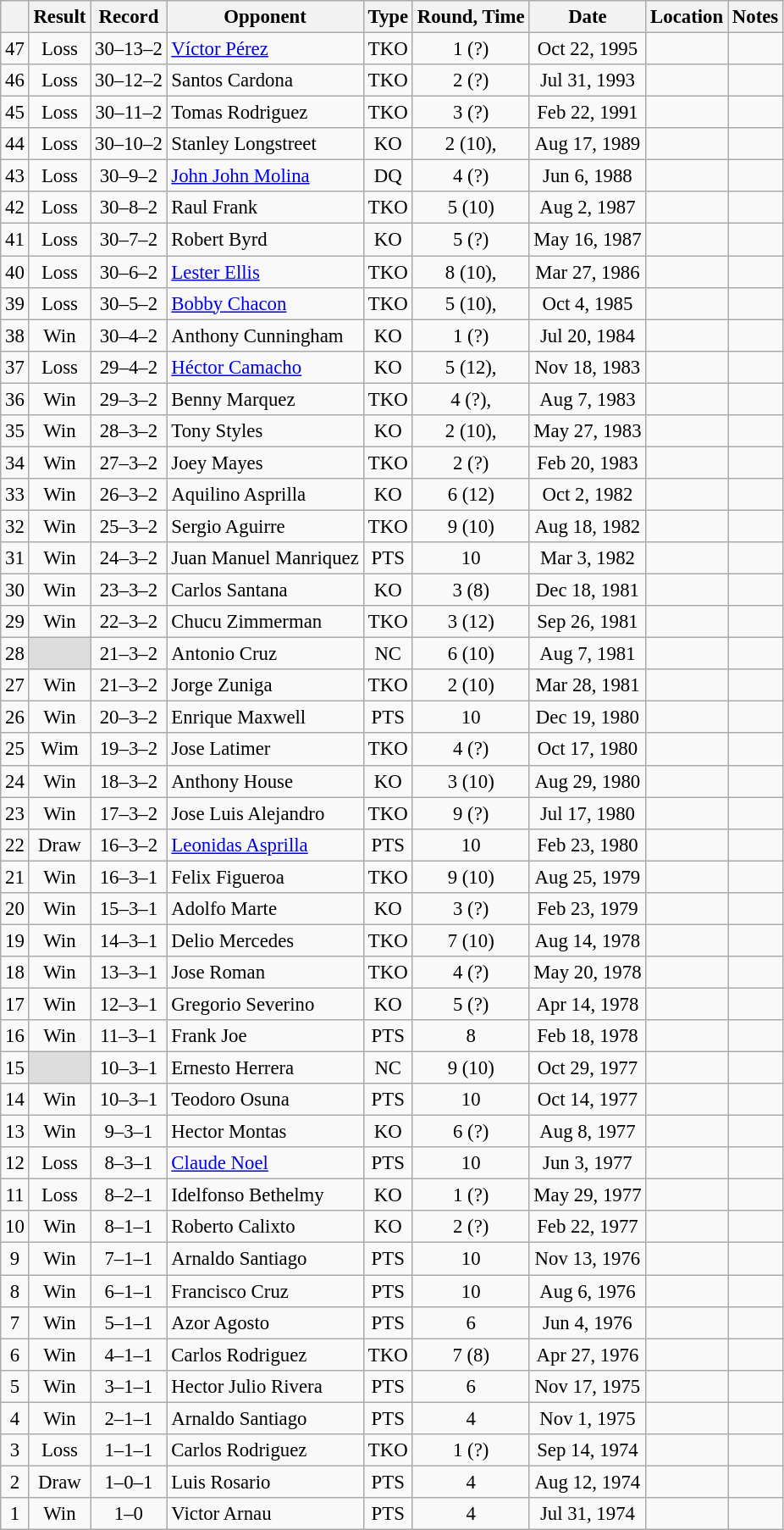<table class="wikitable" style="text-align:center; font-size:95%">
<tr>
<th></th>
<th>Result</th>
<th>Record</th>
<th>Opponent</th>
<th>Type</th>
<th>Round, Time</th>
<th>Date</th>
<th>Location</th>
<th>Notes</th>
</tr>
<tr>
<td>47</td>
<td>Loss</td>
<td>30–13–2 </td>
<td align=left><a href='#'>Víctor Pérez</a></td>
<td>TKO</td>
<td>1 (?)</td>
<td>Oct 22, 1995</td>
<td align=left></td>
<td></td>
</tr>
<tr>
<td>46</td>
<td>Loss</td>
<td>30–12–2 </td>
<td align=left>Santos Cardona</td>
<td>TKO</td>
<td>2 (?)</td>
<td>Jul 31, 1993</td>
<td align=left></td>
<td></td>
</tr>
<tr>
<td>45</td>
<td>Loss</td>
<td>30–11–2 </td>
<td align=left>Tomas Rodriguez</td>
<td>TKO</td>
<td>3 (?)</td>
<td>Feb 22, 1991</td>
<td align=left></td>
<td></td>
</tr>
<tr>
<td>44</td>
<td>Loss</td>
<td>30–10–2 </td>
<td align=left>Stanley Longstreet</td>
<td>KO</td>
<td>2 (10), </td>
<td>Aug 17, 1989</td>
<td align=left></td>
<td></td>
</tr>
<tr>
<td>43</td>
<td>Loss</td>
<td>30–9–2 </td>
<td align=left><a href='#'>John John Molina</a></td>
<td>DQ</td>
<td>4 (?)</td>
<td>Jun 6, 1988</td>
<td align=left></td>
<td></td>
</tr>
<tr>
<td>42</td>
<td>Loss</td>
<td>30–8–2 </td>
<td align=left>Raul Frank</td>
<td>TKO</td>
<td>5 (10)</td>
<td>Aug 2, 1987</td>
<td align=left></td>
<td></td>
</tr>
<tr>
<td>41</td>
<td>Loss</td>
<td>30–7–2 </td>
<td align=left>Robert Byrd</td>
<td>KO</td>
<td>5 (?)</td>
<td>May 16, 1987</td>
<td align=left></td>
<td></td>
</tr>
<tr>
<td>40</td>
<td>Loss</td>
<td>30–6–2 </td>
<td align=left><a href='#'>Lester Ellis</a></td>
<td>TKO</td>
<td>8 (10), </td>
<td>Mar 27, 1986</td>
<td align=left></td>
<td></td>
</tr>
<tr>
<td>39</td>
<td>Loss</td>
<td>30–5–2 </td>
<td align=left><a href='#'>Bobby Chacon</a></td>
<td>TKO</td>
<td>5 (10), </td>
<td>Oct 4, 1985</td>
<td align=left></td>
<td></td>
</tr>
<tr>
<td>38</td>
<td>Win</td>
<td>30–4–2 </td>
<td align=left>Anthony Cunningham</td>
<td>KO</td>
<td>1 (?)</td>
<td>Jul 20, 1984</td>
<td align=left></td>
<td></td>
</tr>
<tr>
<td>37</td>
<td>Loss</td>
<td>29–4–2 </td>
<td align=left><a href='#'>Héctor Camacho</a></td>
<td>KO</td>
<td>5 (12), </td>
<td>Nov 18, 1983</td>
<td align=left></td>
<td align=left></td>
</tr>
<tr>
<td>36</td>
<td>Win</td>
<td>29–3–2 </td>
<td align=left>Benny Marquez</td>
<td>TKO</td>
<td>4 (?), </td>
<td>Aug 7, 1983</td>
<td align=left></td>
<td></td>
</tr>
<tr>
<td>35</td>
<td>Win</td>
<td>28–3–2 </td>
<td align=left>Tony Styles</td>
<td>KO</td>
<td>2 (10), </td>
<td>May 27, 1983</td>
<td align=left></td>
<td></td>
</tr>
<tr>
<td>34</td>
<td>Win</td>
<td>27–3–2 </td>
<td align=left>Joey Mayes</td>
<td>TKO</td>
<td>2 (?)</td>
<td>Feb 20, 1983</td>
<td align=left></td>
<td></td>
</tr>
<tr>
<td>33</td>
<td>Win</td>
<td>26–3–2 </td>
<td align=left>Aquilino Asprilla</td>
<td>KO</td>
<td>6 (12)</td>
<td>Oct 2, 1982</td>
<td align=left></td>
<td align=left></td>
</tr>
<tr>
<td>32</td>
<td>Win</td>
<td>25–3–2 </td>
<td align=left>Sergio Aguirre</td>
<td>TKO</td>
<td>9 (10)</td>
<td>Aug 18, 1982</td>
<td align=left></td>
<td></td>
</tr>
<tr>
<td>31</td>
<td>Win</td>
<td>24–3–2 </td>
<td align=left>Juan Manuel Manriquez</td>
<td>PTS</td>
<td>10</td>
<td>Mar 3, 1982</td>
<td align=left></td>
<td></td>
</tr>
<tr>
<td>30</td>
<td>Win</td>
<td>23–3–2 </td>
<td align=left>Carlos Santana</td>
<td>KO</td>
<td>3 (8)</td>
<td>Dec 18, 1981</td>
<td align=left></td>
<td></td>
</tr>
<tr>
<td>29</td>
<td>Win</td>
<td>22–3–2 </td>
<td align=left>Chucu Zimmerman</td>
<td>TKO</td>
<td>3 (12)</td>
<td>Sep 26, 1981</td>
<td align=left></td>
<td></td>
</tr>
<tr>
<td>28</td>
<td style="background: #DDD"></td>
<td>21–3–2 </td>
<td align=left>Antonio Cruz</td>
<td>NC</td>
<td>6 (10)</td>
<td>Aug 7, 1981</td>
<td align=left></td>
<td align=left></td>
</tr>
<tr>
<td>27</td>
<td>Win</td>
<td>21–3–2 </td>
<td align=left>Jorge Zuniga</td>
<td>TKO</td>
<td>2 (10)</td>
<td>Mar 28, 1981</td>
<td align=left></td>
<td></td>
</tr>
<tr>
<td>26</td>
<td>Win</td>
<td>20–3–2 </td>
<td align=left>Enrique Maxwell</td>
<td>PTS</td>
<td>10</td>
<td>Dec 19, 1980</td>
<td align=left></td>
<td></td>
</tr>
<tr>
<td>25</td>
<td>Wim</td>
<td>19–3–2 </td>
<td align=left>Jose Latimer</td>
<td>TKO</td>
<td>4 (?)</td>
<td>Oct 17, 1980</td>
<td align=left></td>
<td></td>
</tr>
<tr>
<td>24</td>
<td>Win</td>
<td>18–3–2 </td>
<td align=left>Anthony House</td>
<td>KO</td>
<td>3 (10)</td>
<td>Aug 29, 1980</td>
<td align=left></td>
<td></td>
</tr>
<tr>
<td>23</td>
<td>Win</td>
<td>17–3–2 </td>
<td align=left>Jose Luis Alejandro</td>
<td>TKO</td>
<td>9 (?)</td>
<td>Jul 17, 1980</td>
<td align=left></td>
<td></td>
</tr>
<tr>
<td>22</td>
<td>Draw</td>
<td>16–3–2 </td>
<td align=left><a href='#'>Leonidas Asprilla</a></td>
<td>PTS</td>
<td>10</td>
<td>Feb 23, 1980</td>
<td align=left></td>
<td></td>
</tr>
<tr>
<td>21</td>
<td>Win</td>
<td>16–3–1 </td>
<td align=left>Felix Figueroa</td>
<td>TKO</td>
<td>9 (10)</td>
<td>Aug 25, 1979</td>
<td align=left></td>
<td></td>
</tr>
<tr>
<td>20</td>
<td>Win</td>
<td>15–3–1 </td>
<td align=left>Adolfo Marte</td>
<td>KO</td>
<td>3 (?)</td>
<td>Feb 23, 1979</td>
<td align=left></td>
<td></td>
</tr>
<tr>
<td>19</td>
<td>Win</td>
<td>14–3–1 </td>
<td align=left>Delio Mercedes</td>
<td>TKO</td>
<td>7 (10)</td>
<td>Aug 14, 1978</td>
<td align=left></td>
<td></td>
</tr>
<tr>
<td>18</td>
<td>Win</td>
<td>13–3–1 </td>
<td align=left>Jose Roman</td>
<td>TKO</td>
<td>4 (?)</td>
<td>May 20, 1978</td>
<td align=left></td>
<td></td>
</tr>
<tr>
<td>17</td>
<td>Win</td>
<td>12–3–1 </td>
<td align=left>Gregorio Severino</td>
<td>KO</td>
<td>5 (?)</td>
<td>Apr 14, 1978</td>
<td align=left></td>
<td></td>
</tr>
<tr>
<td>16</td>
<td>Win</td>
<td>11–3–1 </td>
<td align=left>Frank Joe</td>
<td>PTS</td>
<td>8</td>
<td>Feb 18, 1978</td>
<td align=left></td>
<td></td>
</tr>
<tr>
<td>15</td>
<td style="background: #DDD"></td>
<td>10–3–1 </td>
<td align=left>Ernesto Herrera</td>
<td>NC</td>
<td>9 (10)</td>
<td>Oct 29, 1977</td>
<td align=left></td>
<td align=left></td>
</tr>
<tr>
<td>14</td>
<td>Win</td>
<td>10–3–1</td>
<td align=left>Teodoro Osuna</td>
<td>PTS</td>
<td>10</td>
<td>Oct 14, 1977</td>
<td align=left></td>
<td></td>
</tr>
<tr>
<td>13</td>
<td>Win</td>
<td>9–3–1</td>
<td align=left>Hector Montas</td>
<td>KO</td>
<td>6 (?)</td>
<td>Aug 8, 1977</td>
<td align=left></td>
<td></td>
</tr>
<tr>
<td>12</td>
<td>Loss</td>
<td>8–3–1</td>
<td align=left><a href='#'>Claude Noel</a></td>
<td>PTS</td>
<td>10</td>
<td>Jun 3, 1977</td>
<td align=left></td>
<td></td>
</tr>
<tr>
<td>11</td>
<td>Loss</td>
<td>8–2–1</td>
<td align=left>Idelfonso Bethelmy</td>
<td>KO</td>
<td>1 (?)</td>
<td>May 29, 1977</td>
<td align=left></td>
<td></td>
</tr>
<tr>
<td>10</td>
<td>Win</td>
<td>8–1–1</td>
<td align=left>Roberto Calixto</td>
<td>KO</td>
<td>2 (?)</td>
<td>Feb 22, 1977</td>
<td align=left></td>
<td></td>
</tr>
<tr>
<td>9</td>
<td>Win</td>
<td>7–1–1</td>
<td align=left>Arnaldo Santiago</td>
<td>PTS</td>
<td>10</td>
<td>Nov 13, 1976</td>
<td align=left></td>
<td></td>
</tr>
<tr>
<td>8</td>
<td>Win</td>
<td>6–1–1</td>
<td align=left>Francisco Cruz</td>
<td>PTS</td>
<td>10</td>
<td>Aug 6, 1976</td>
<td align=left></td>
<td></td>
</tr>
<tr>
<td>7</td>
<td>Win</td>
<td>5–1–1</td>
<td align=left>Azor Agosto</td>
<td>PTS</td>
<td>6</td>
<td>Jun 4, 1976</td>
<td align=left></td>
<td></td>
</tr>
<tr>
<td>6</td>
<td>Win</td>
<td>4–1–1</td>
<td align=left>Carlos Rodriguez</td>
<td>TKO</td>
<td>7 (8)</td>
<td>Apr 27, 1976</td>
<td align=left></td>
<td></td>
</tr>
<tr>
<td>5</td>
<td>Win</td>
<td>3–1–1</td>
<td align=left>Hector Julio Rivera</td>
<td>PTS</td>
<td>6</td>
<td>Nov 17, 1975</td>
<td align=left></td>
<td></td>
</tr>
<tr>
<td>4</td>
<td>Win</td>
<td>2–1–1</td>
<td align=left>Arnaldo Santiago</td>
<td>PTS</td>
<td>4</td>
<td>Nov 1, 1975</td>
<td align=left></td>
<td></td>
</tr>
<tr>
<td>3</td>
<td>Loss</td>
<td>1–1–1</td>
<td align=left>Carlos Rodriguez</td>
<td>TKO</td>
<td>1 (?)</td>
<td>Sep 14, 1974</td>
<td align=left></td>
<td></td>
</tr>
<tr>
<td>2</td>
<td>Draw</td>
<td>1–0–1</td>
<td align=left>Luis Rosario</td>
<td>PTS</td>
<td>4</td>
<td>Aug 12, 1974</td>
<td align=left></td>
<td></td>
</tr>
<tr>
<td>1</td>
<td>Win</td>
<td>1–0</td>
<td align=left>Victor Arnau</td>
<td>PTS</td>
<td>4</td>
<td>Jul 31, 1974</td>
<td align=left></td>
<td></td>
</tr>
</table>
